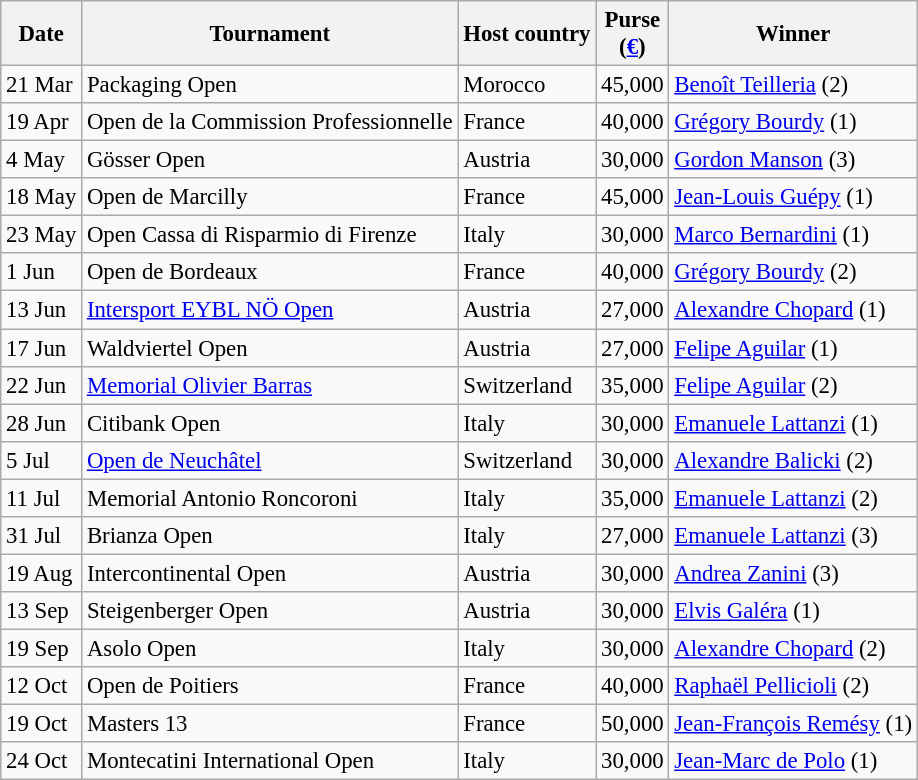<table class="wikitable" style="font-size:95%;">
<tr>
<th>Date</th>
<th>Tournament</th>
<th>Host country</th>
<th>Purse<br>(<a href='#'>€</a>)</th>
<th>Winner</th>
</tr>
<tr>
<td>21 Mar</td>
<td>Packaging Open</td>
<td>Morocco</td>
<td align=right>45,000</td>
<td> <a href='#'>Benoît Teilleria</a> (2)</td>
</tr>
<tr>
<td>19 Apr</td>
<td>Open de la Commission Professionnelle</td>
<td>France</td>
<td align=right>40,000</td>
<td> <a href='#'>Grégory Bourdy</a> (1)</td>
</tr>
<tr>
<td>4 May</td>
<td>Gösser Open</td>
<td>Austria</td>
<td align=right>30,000</td>
<td> <a href='#'>Gordon Manson</a> (3)</td>
</tr>
<tr>
<td>18 May</td>
<td>Open de Marcilly</td>
<td>France</td>
<td align=right>45,000</td>
<td> <a href='#'>Jean-Louis Guépy</a> (1)</td>
</tr>
<tr>
<td>23 May</td>
<td>Open Cassa di Risparmio di Firenze</td>
<td>Italy</td>
<td align=right>30,000</td>
<td> <a href='#'>Marco Bernardini</a> (1)</td>
</tr>
<tr>
<td>1 Jun</td>
<td>Open de Bordeaux</td>
<td>France</td>
<td align=right>40,000</td>
<td> <a href='#'>Grégory Bourdy</a> (2)</td>
</tr>
<tr>
<td>13 Jun</td>
<td><a href='#'>Intersport EYBL NÖ Open</a></td>
<td>Austria</td>
<td align=right>27,000</td>
<td> <a href='#'>Alexandre Chopard</a> (1)</td>
</tr>
<tr>
<td>17 Jun</td>
<td>Waldviertel Open</td>
<td>Austria</td>
<td align=right>27,000</td>
<td> <a href='#'>Felipe Aguilar</a> (1)</td>
</tr>
<tr>
<td>22 Jun</td>
<td><a href='#'>Memorial Olivier Barras</a></td>
<td>Switzerland</td>
<td align=right>35,000</td>
<td> <a href='#'>Felipe Aguilar</a> (2)</td>
</tr>
<tr>
<td>28 Jun</td>
<td>Citibank Open</td>
<td>Italy</td>
<td align=right>30,000</td>
<td> <a href='#'>Emanuele Lattanzi</a> (1)</td>
</tr>
<tr>
<td>5 Jul</td>
<td><a href='#'>Open de Neuchâtel</a></td>
<td>Switzerland</td>
<td align=right>30,000</td>
<td> <a href='#'>Alexandre Balicki</a> (2)</td>
</tr>
<tr>
<td>11 Jul</td>
<td>Memorial Antonio Roncoroni</td>
<td>Italy</td>
<td align=right>35,000</td>
<td> <a href='#'>Emanuele Lattanzi</a> (2)</td>
</tr>
<tr>
<td>31 Jul</td>
<td>Brianza Open</td>
<td>Italy</td>
<td align=right>27,000</td>
<td> <a href='#'>Emanuele Lattanzi</a> (3)</td>
</tr>
<tr>
<td>19 Aug</td>
<td>Intercontinental Open</td>
<td>Austria</td>
<td align=right>30,000</td>
<td> <a href='#'>Andrea Zanini</a> (3)</td>
</tr>
<tr>
<td>13 Sep</td>
<td>Steigenberger Open</td>
<td>Austria</td>
<td align=right>30,000</td>
<td> <a href='#'>Elvis Galéra</a> (1)</td>
</tr>
<tr>
<td>19 Sep</td>
<td>Asolo Open</td>
<td>Italy</td>
<td align=right>30,000</td>
<td> <a href='#'>Alexandre Chopard</a> (2)</td>
</tr>
<tr>
<td>12 Oct</td>
<td>Open de Poitiers</td>
<td>France</td>
<td align=right>40,000</td>
<td> <a href='#'>Raphaël Pellicioli</a> (2)</td>
</tr>
<tr>
<td>19 Oct</td>
<td>Masters 13</td>
<td>France</td>
<td align=right>50,000</td>
<td> <a href='#'>Jean-François Remésy</a> (1)</td>
</tr>
<tr>
<td>24 Oct</td>
<td>Montecatini International Open</td>
<td>Italy</td>
<td align=right>30,000</td>
<td> <a href='#'>Jean-Marc de Polo</a> (1)</td>
</tr>
</table>
